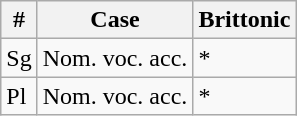<table class="wikitable">
<tr>
<th>#</th>
<th>Case</th>
<th>Brittonic</th>
</tr>
<tr>
<td>Sg</td>
<td>Nom. voc. acc.</td>
<td>*</td>
</tr>
<tr>
<td>Pl</td>
<td>Nom. voc. acc.</td>
<td>*</td>
</tr>
</table>
